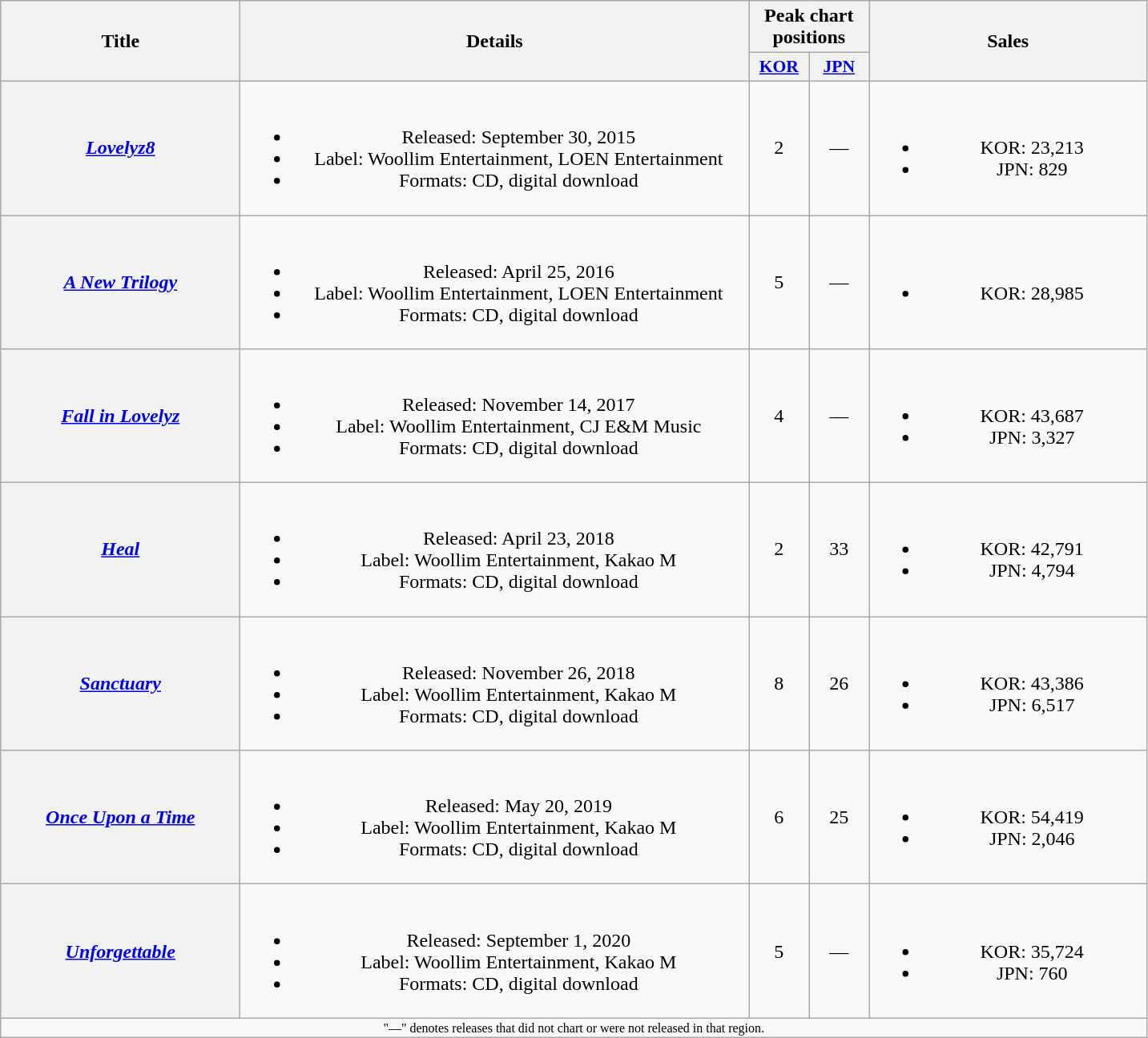<table class="wikitable plainrowheaders" style="text-align:center;">
<tr>
<th rowspan="2" style="width:12em;">Title</th>
<th rowspan="2" style="width:26em;">Details</th>
<th colspan="2">Peak chart<br>positions</th>
<th rowspan="2" style="width:14em;">Sales</th>
</tr>
<tr>
<th scope="col" style="width:3em;font-size:90%;"><a href='#'>KOR</a><br></th>
<th scope="col" style="width:3em;font-size:90%;"><a href='#'>JPN</a><br></th>
</tr>
<tr>
<th scope="row"><em><a href='#'>Lovelyz8</a></em></th>
<td><br><ul><li>Released: September 30, 2015</li><li>Label: Woollim Entertainment, LOEN Entertainment</li><li>Formats: CD, digital download</li></ul></td>
<td>2</td>
<td>—</td>
<td><br><ul><li>KOR: 23,213</li><li>JPN: 829</li></ul></td>
</tr>
<tr>
<th scope="row"><em><a href='#'>A New Trilogy</a></em></th>
<td><br><ul><li>Released: April 25, 2016</li><li>Label: Woollim Entertainment, LOEN Entertainment</li><li>Formats: CD, digital download</li></ul></td>
<td>5</td>
<td>—</td>
<td><br><ul><li>KOR: 28,985</li></ul></td>
</tr>
<tr>
<th scope="row"><em><a href='#'>Fall in Lovelyz</a></em></th>
<td><br><ul><li>Released: November 14, 2017</li><li>Label: Woollim Entertainment, CJ E&M Music</li><li>Formats: CD, digital download</li></ul></td>
<td>4</td>
<td>—</td>
<td><br><ul><li>KOR: 43,687</li><li>JPN: 3,327</li></ul></td>
</tr>
<tr>
<th scope="row"><em><a href='#'>Heal</a></em></th>
<td><br><ul><li>Released: April 23, 2018</li><li>Label: Woollim Entertainment, Kakao M</li><li>Formats: CD, digital download</li></ul></td>
<td>2</td>
<td>33</td>
<td><br><ul><li>KOR: 42,791</li><li>JPN: 4,794</li></ul></td>
</tr>
<tr>
<th scope="row"><em><a href='#'>Sanctuary</a></em></th>
<td><br><ul><li>Released: November 26, 2018</li><li>Label: Woollim Entertainment, Kakao M</li><li>Formats: CD, digital download</li></ul></td>
<td>8</td>
<td>26</td>
<td><br><ul><li>KOR: 43,386</li><li>JPN: 6,517</li></ul></td>
</tr>
<tr>
<th scope="row"><em><a href='#'>Once Upon a Time</a></em></th>
<td><br><ul><li>Released: May 20, 2019</li><li>Label: Woollim Entertainment, Kakao M</li><li>Formats: CD, digital download</li></ul></td>
<td>6</td>
<td>25</td>
<td><br><ul><li>KOR: 54,419</li><li>JPN: 2,046</li></ul></td>
</tr>
<tr>
<th scope="row"><em><a href='#'>Unforgettable</a></em></th>
<td><br><ul><li>Released: September 1, 2020</li><li>Label: Woollim Entertainment, Kakao M</li><li>Formats: CD, digital download</li></ul></td>
<td>5</td>
<td>—</td>
<td><br><ul><li>KOR: 35,724</li><li>JPN: 760</li></ul></td>
</tr>
<tr>
<td colspan="6" style="font-size:8pt">"—" denotes releases that did not chart or were not released in that region.</td>
</tr>
</table>
